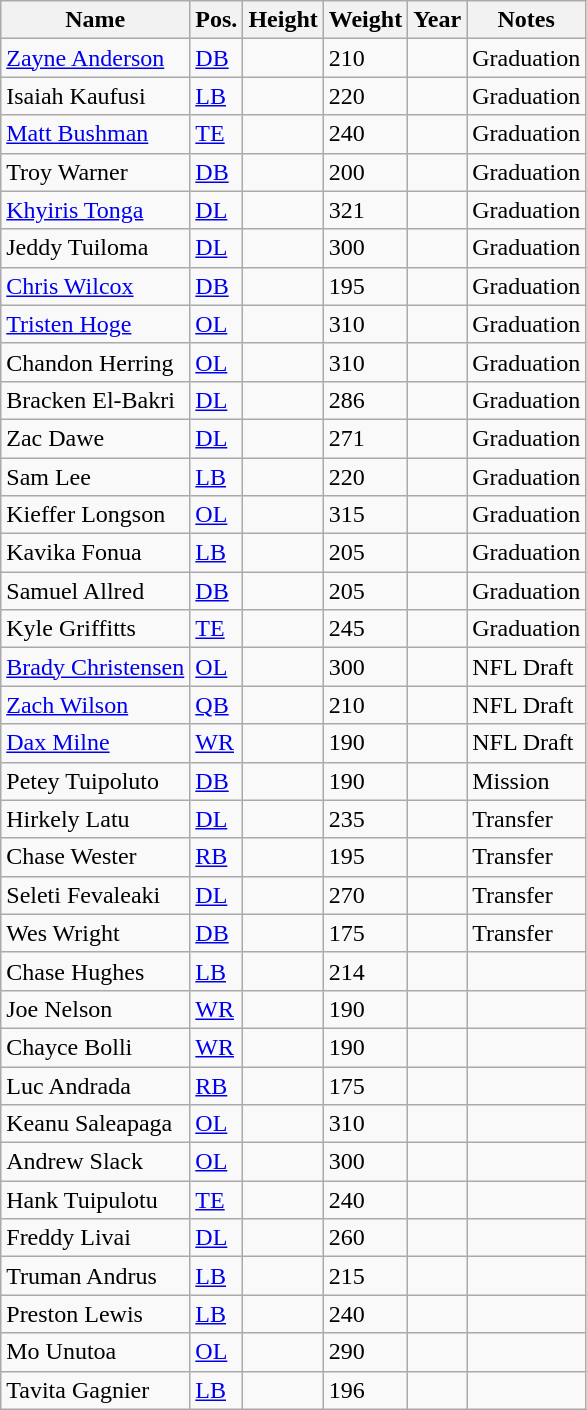<table class="wikitable sortable" border="4">
<tr>
<th>Name</th>
<th>Pos.</th>
<th>Height</th>
<th>Weight</th>
<th>Year</th>
<th>Notes</th>
</tr>
<tr>
<td><a href='#'>Zayne Anderson</a></td>
<td><a href='#'>DB</a></td>
<td></td>
<td>210</td>
<td></td>
<td>Graduation</td>
</tr>
<tr>
<td>Isaiah Kaufusi</td>
<td><a href='#'>LB</a></td>
<td></td>
<td>220</td>
<td></td>
<td>Graduation</td>
</tr>
<tr>
<td><a href='#'>Matt Bushman</a></td>
<td><a href='#'>TE</a></td>
<td></td>
<td>240</td>
<td></td>
<td>Graduation</td>
</tr>
<tr>
<td>Troy Warner</td>
<td><a href='#'>DB</a></td>
<td></td>
<td>200</td>
<td></td>
<td>Graduation</td>
</tr>
<tr>
<td><a href='#'>Khyiris Tonga</a></td>
<td><a href='#'>DL</a></td>
<td></td>
<td>321</td>
<td></td>
<td>Graduation</td>
</tr>
<tr>
<td>Jeddy Tuiloma</td>
<td><a href='#'>DL</a></td>
<td></td>
<td>300</td>
<td></td>
<td>Graduation</td>
</tr>
<tr>
<td><a href='#'>Chris Wilcox</a></td>
<td><a href='#'>DB</a></td>
<td></td>
<td>195</td>
<td></td>
<td>Graduation</td>
</tr>
<tr>
<td><a href='#'>Tristen Hoge</a></td>
<td><a href='#'>OL</a></td>
<td></td>
<td>310</td>
<td></td>
<td>Graduation</td>
</tr>
<tr>
<td>Chandon Herring</td>
<td><a href='#'>OL</a></td>
<td></td>
<td>310</td>
<td></td>
<td>Graduation</td>
</tr>
<tr>
<td>Bracken El-Bakri</td>
<td><a href='#'>DL</a></td>
<td></td>
<td>286</td>
<td></td>
<td>Graduation</td>
</tr>
<tr>
<td>Zac Dawe</td>
<td><a href='#'>DL</a></td>
<td></td>
<td>271</td>
<td></td>
<td>Graduation</td>
</tr>
<tr>
<td>Sam Lee</td>
<td><a href='#'>LB</a></td>
<td></td>
<td>220</td>
<td></td>
<td>Graduation</td>
</tr>
<tr>
<td>Kieffer Longson</td>
<td><a href='#'>OL</a></td>
<td></td>
<td>315</td>
<td></td>
<td>Graduation</td>
</tr>
<tr>
<td>Kavika Fonua</td>
<td><a href='#'>LB</a></td>
<td></td>
<td>205</td>
<td></td>
<td>Graduation</td>
</tr>
<tr>
<td>Samuel Allred</td>
<td><a href='#'>DB</a></td>
<td></td>
<td>205</td>
<td></td>
<td>Graduation</td>
</tr>
<tr>
<td>Kyle Griffitts</td>
<td><a href='#'>TE</a></td>
<td></td>
<td>245</td>
<td></td>
<td>Graduation</td>
</tr>
<tr>
<td><a href='#'>Brady Christensen</a></td>
<td><a href='#'>OL</a></td>
<td></td>
<td>300</td>
<td></td>
<td>NFL Draft</td>
</tr>
<tr>
<td><a href='#'>Zach Wilson</a></td>
<td><a href='#'>QB</a></td>
<td></td>
<td>210</td>
<td></td>
<td>NFL Draft</td>
</tr>
<tr>
<td><a href='#'>Dax Milne</a></td>
<td><a href='#'>WR</a></td>
<td></td>
<td>190</td>
<td></td>
<td>NFL Draft</td>
</tr>
<tr>
<td>Petey Tuipoluto</td>
<td><a href='#'>DB</a></td>
<td></td>
<td>190</td>
<td></td>
<td>Mission</td>
</tr>
<tr>
<td>Hirkely Latu</td>
<td><a href='#'>DL</a></td>
<td></td>
<td>235</td>
<td></td>
<td>Transfer</td>
</tr>
<tr>
<td>Chase Wester</td>
<td><a href='#'>RB</a></td>
<td></td>
<td>195</td>
<td></td>
<td>Transfer</td>
</tr>
<tr>
<td>Seleti Fevaleaki</td>
<td><a href='#'>DL</a></td>
<td></td>
<td>270</td>
<td></td>
<td>Transfer</td>
</tr>
<tr>
<td>Wes Wright</td>
<td><a href='#'>DB</a></td>
<td></td>
<td>175</td>
<td></td>
<td>Transfer</td>
</tr>
<tr>
<td>Chase Hughes</td>
<td><a href='#'>LB</a></td>
<td></td>
<td>214</td>
<td></td>
<td></td>
</tr>
<tr>
<td>Joe Nelson</td>
<td><a href='#'>WR</a></td>
<td></td>
<td>190</td>
<td></td>
<td></td>
</tr>
<tr>
<td>Chayce Bolli</td>
<td><a href='#'>WR</a></td>
<td></td>
<td>190</td>
<td></td>
<td></td>
</tr>
<tr>
<td>Luc Andrada</td>
<td><a href='#'>RB</a></td>
<td></td>
<td>175</td>
<td></td>
<td></td>
</tr>
<tr>
<td>Keanu Saleapaga</td>
<td><a href='#'>OL</a></td>
<td></td>
<td>310</td>
<td></td>
<td></td>
</tr>
<tr>
<td>Andrew Slack</td>
<td><a href='#'>OL</a></td>
<td></td>
<td>300</td>
<td></td>
<td></td>
</tr>
<tr>
<td>Hank Tuipulotu</td>
<td><a href='#'>TE</a></td>
<td></td>
<td>240</td>
<td></td>
<td></td>
</tr>
<tr>
<td>Freddy Livai</td>
<td><a href='#'>DL</a></td>
<td></td>
<td>260</td>
<td></td>
<td></td>
</tr>
<tr>
<td>Truman Andrus</td>
<td><a href='#'>LB</a></td>
<td></td>
<td>215</td>
<td></td>
<td></td>
</tr>
<tr>
<td>Preston Lewis</td>
<td><a href='#'>LB</a></td>
<td></td>
<td>240</td>
<td></td>
<td></td>
</tr>
<tr>
<td>Mo Unutoa</td>
<td><a href='#'>OL</a></td>
<td></td>
<td>290</td>
<td></td>
<td></td>
</tr>
<tr>
<td>Tavita Gagnier</td>
<td><a href='#'>LB</a></td>
<td></td>
<td>196</td>
<td></td>
<td></td>
</tr>
</table>
